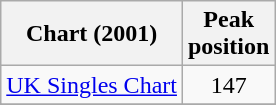<table class="wikitable">
<tr>
<th>Chart (2001)</th>
<th>Peak<br>position</th>
</tr>
<tr>
<td><a href='#'>UK Singles Chart</a></td>
<td align="center">147</td>
</tr>
<tr>
</tr>
<tr>
</tr>
</table>
